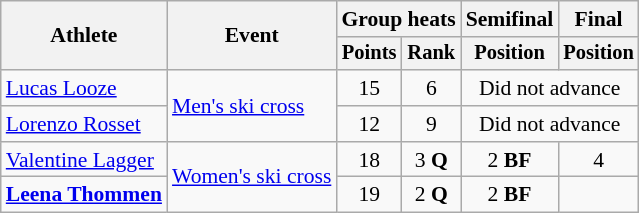<table class="wikitable" style="font-size:90%">
<tr>
<th rowspan="2">Athlete</th>
<th rowspan="2">Event</th>
<th colspan=2>Group heats</th>
<th>Semifinal</th>
<th>Final</th>
</tr>
<tr style="font-size:95%">
<th>Points</th>
<th>Rank</th>
<th>Position</th>
<th>Position</th>
</tr>
<tr align=center>
<td align=left><a href='#'>Lucas Looze</a></td>
<td align=left  rowspan=2><a href='#'>Men's ski cross</a></td>
<td>15</td>
<td>6</td>
<td colspan=2>Did not advance</td>
</tr>
<tr align=center>
<td align=left><a href='#'>Lorenzo Rosset</a></td>
<td>12</td>
<td>9</td>
<td colspan=2>Did not advance</td>
</tr>
<tr align=center>
<td align=left><a href='#'>Valentine Lagger</a></td>
<td align=left rowspan=2><a href='#'>Women's ski cross</a></td>
<td>18</td>
<td>3 <strong>Q</strong></td>
<td>2 <strong>BF</strong></td>
<td>4</td>
</tr>
<tr align=center>
<td align=left><strong><a href='#'>Leena Thommen</a></strong></td>
<td>19</td>
<td>2 <strong>Q</strong></td>
<td>2 <strong>BF</strong></td>
<td></td>
</tr>
</table>
